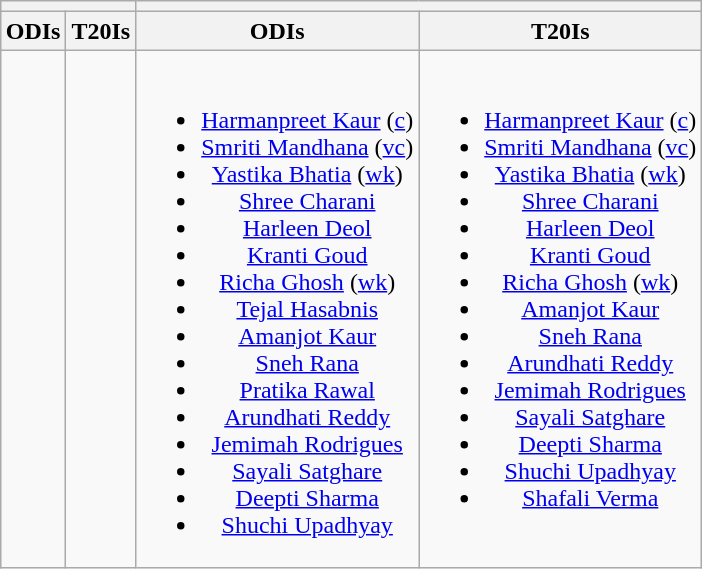<table class="wikitable" style="text-align:center;margin:auto">
<tr>
<th colspan="2"></th>
<th colspan="2"></th>
</tr>
<tr>
<th>ODIs</th>
<th>T20Is</th>
<th>ODIs</th>
<th>T20Is</th>
</tr>
<tr style="vertical-align:top">
<td></td>
<td></td>
<td><br><ul><li><a href='#'>Harmanpreet Kaur</a> (<a href='#'>c</a>)</li><li><a href='#'>Smriti Mandhana</a> (<a href='#'>vc</a>)</li><li><a href='#'>Yastika Bhatia</a> (<a href='#'>wk</a>)</li><li><a href='#'>Shree Charani</a></li><li><a href='#'>Harleen Deol</a></li><li><a href='#'>Kranti Goud</a></li><li><a href='#'>Richa Ghosh</a> (<a href='#'>wk</a>)</li><li><a href='#'>Tejal Hasabnis</a></li><li><a href='#'>Amanjot Kaur</a></li><li><a href='#'>Sneh Rana</a></li><li><a href='#'>Pratika Rawal</a></li><li><a href='#'>Arundhati Reddy</a></li><li><a href='#'>Jemimah Rodrigues</a></li><li><a href='#'>Sayali Satghare</a></li><li><a href='#'>Deepti Sharma</a></li><li><a href='#'>Shuchi Upadhyay</a></li></ul></td>
<td><br><ul><li><a href='#'>Harmanpreet Kaur</a> (<a href='#'>c</a>)</li><li><a href='#'>Smriti Mandhana</a> (<a href='#'>vc</a>)</li><li><a href='#'>Yastika Bhatia</a> (<a href='#'>wk</a>)</li><li><a href='#'>Shree Charani</a></li><li><a href='#'>Harleen Deol</a></li><li><a href='#'>Kranti Goud</a></li><li><a href='#'>Richa Ghosh</a> (<a href='#'>wk</a>)</li><li><a href='#'>Amanjot Kaur</a></li><li><a href='#'>Sneh Rana</a></li><li><a href='#'>Arundhati Reddy</a></li><li><a href='#'>Jemimah Rodrigues</a></li><li><a href='#'>Sayali Satghare</a></li><li><a href='#'>Deepti Sharma</a></li><li><a href='#'>Shuchi Upadhyay</a></li><li><a href='#'>Shafali Verma</a></li></ul></td>
</tr>
</table>
